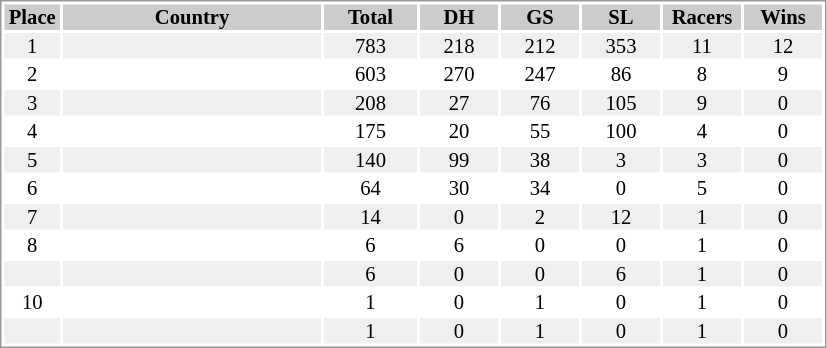<table border="0" style="border: 1px solid #999; background-color:#FFFFFF; text-align:center; font-size:86%; line-height:15px;">
<tr align="center" bgcolor="#CCCCCC">
<th width=35>Place</th>
<th width=170>Country</th>
<th width=60>Total</th>
<th width=50>DH</th>
<th width=50>GS</th>
<th width=50>SL</th>
<th width=50>Racers</th>
<th width=50>Wins</th>
</tr>
<tr bgcolor="#EFEFEF">
<td>1</td>
<td align="left"></td>
<td>783</td>
<td>218</td>
<td>212</td>
<td>353</td>
<td>11</td>
<td>12</td>
</tr>
<tr>
<td>2</td>
<td align="left"></td>
<td>603</td>
<td>270</td>
<td>247</td>
<td>86</td>
<td>8</td>
<td>9</td>
</tr>
<tr bgcolor="#EFEFEF">
<td>3</td>
<td align="left"></td>
<td>208</td>
<td>27</td>
<td>76</td>
<td>105</td>
<td>9</td>
<td>0</td>
</tr>
<tr>
<td>4</td>
<td align="left"></td>
<td>175</td>
<td>20</td>
<td>55</td>
<td>100</td>
<td>4</td>
<td>0</td>
</tr>
<tr bgcolor="#EFEFEF">
<td>5</td>
<td align="left"></td>
<td>140</td>
<td>99</td>
<td>38</td>
<td>3</td>
<td>3</td>
<td>0</td>
</tr>
<tr>
<td>6</td>
<td align="left"></td>
<td>64</td>
<td>30</td>
<td>34</td>
<td>0</td>
<td>5</td>
<td>0</td>
</tr>
<tr bgcolor="#EFEFEF">
<td>7</td>
<td align="left"></td>
<td>14</td>
<td>0</td>
<td>2</td>
<td>12</td>
<td>1</td>
<td>0</td>
</tr>
<tr>
<td>8</td>
<td align="left"></td>
<td>6</td>
<td>6</td>
<td>0</td>
<td>0</td>
<td>1</td>
<td>0</td>
</tr>
<tr bgcolor="#EFEFEF">
<td></td>
<td align="left"></td>
<td>6</td>
<td>0</td>
<td>0</td>
<td>6</td>
<td>1</td>
<td>0</td>
</tr>
<tr>
<td>10</td>
<td align="left"></td>
<td>1</td>
<td>0</td>
<td>1</td>
<td>0</td>
<td>1</td>
<td>0</td>
</tr>
<tr bgcolor="#EFEFEF">
<td></td>
<td align="left"></td>
<td>1</td>
<td>0</td>
<td>1</td>
<td>0</td>
<td>1</td>
<td>0</td>
</tr>
</table>
